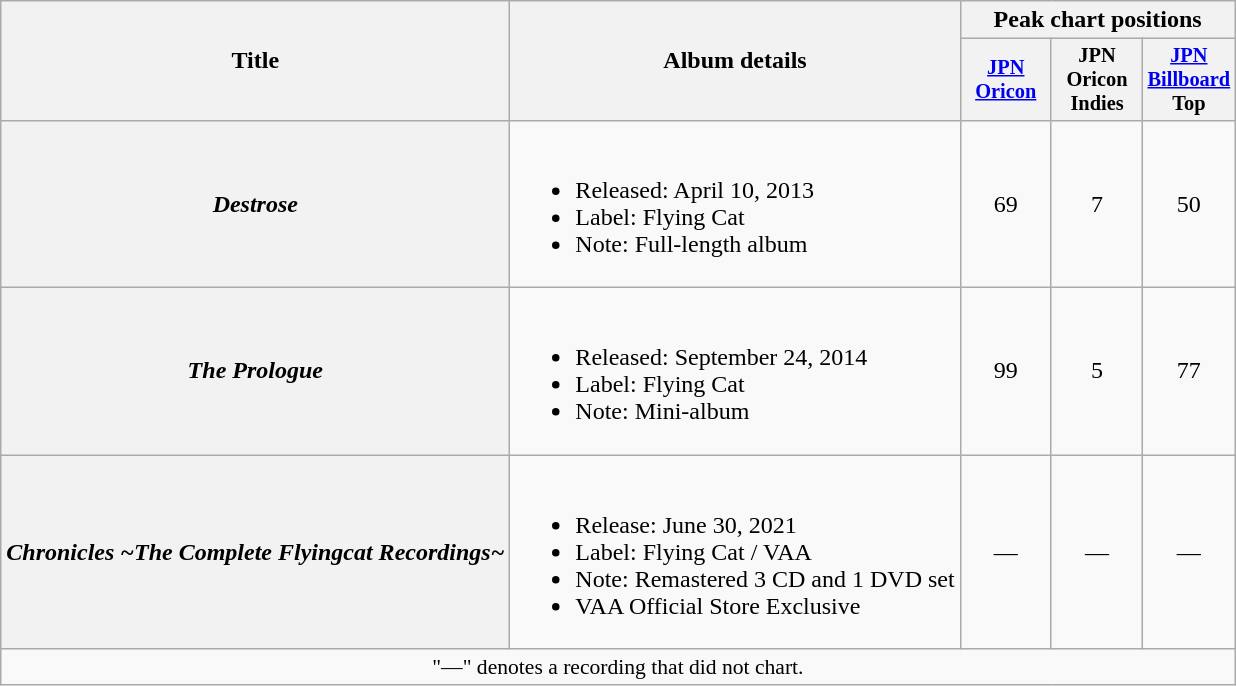<table class="wikitable plainrowheaders">
<tr>
<th scope="col" rowspan="2">Title</th>
<th scope="col" rowspan="2">Album details</th>
<th scope="col" colspan="3">Peak chart positions</th>
</tr>
<tr>
<th scope="col" style="width:4em;font-size:85%"><a href='#'>JPN<br>Oricon</a><br></th>
<th scope="col" style="width:4em;font-size:85%">JPN<br>Oricon<br>Indies</th>
<th scope="col" style="width:4em;font-size:85%"><a href='#'>JPN<br>Billboard</a><br>Top<br></th>
</tr>
<tr>
<th scope="row"><em>Destrose</em></th>
<td><br><ul><li>Released: April 10, 2013</li><li>Label: Flying Cat</li><li>Note: Full-length album</li></ul></td>
<td align="center">69</td>
<td align="center">7</td>
<td align="center">50</td>
</tr>
<tr>
<th scope="row"><em>The Prologue</em></th>
<td><br><ul><li>Released: September 24, 2014</li><li>Label: Flying Cat</li><li>Note: Mini-album</li></ul></td>
<td align="center">99</td>
<td align="center">5</td>
<td align="center">77</td>
</tr>
<tr>
<th scope="row"><em>Chronicles ~The Complete Flyingcat Recordings~</em></th>
<td><br><ul><li>Release: June 30, 2021</li><li>Label: Flying Cat / VAA</li><li>Note: Remastered 3 CD and 1 DVD set</li><li>VAA Official Store Exclusive</li></ul></td>
<td align="center">—</td>
<td align="center">—</td>
<td align="center">—</td>
</tr>
<tr>
<td align="center" colspan="5" style="font-size:90%">"—" denotes a recording that did not chart.</td>
</tr>
</table>
